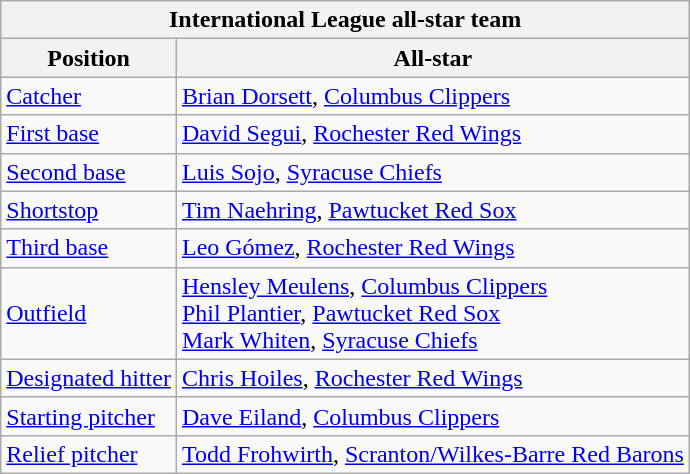<table class="wikitable">
<tr>
<th colspan="2">International League all-star team</th>
</tr>
<tr>
<th>Position</th>
<th>All-star</th>
</tr>
<tr>
<td><a href='#'>Catcher</a></td>
<td><a href='#'>Brian Dorsett</a>, <a href='#'>Columbus Clippers</a></td>
</tr>
<tr>
<td><a href='#'>First base</a></td>
<td><a href='#'>David Segui</a>, <a href='#'>Rochester Red Wings</a></td>
</tr>
<tr>
<td><a href='#'>Second base</a></td>
<td><a href='#'>Luis Sojo</a>, <a href='#'>Syracuse Chiefs</a></td>
</tr>
<tr>
<td><a href='#'>Shortstop</a></td>
<td><a href='#'>Tim Naehring</a>, <a href='#'>Pawtucket Red Sox</a></td>
</tr>
<tr>
<td><a href='#'>Third base</a></td>
<td><a href='#'>Leo Gómez</a>, <a href='#'>Rochester Red Wings</a></td>
</tr>
<tr>
<td><a href='#'>Outfield</a></td>
<td><a href='#'>Hensley Meulens</a>, <a href='#'>Columbus Clippers</a> <br> <a href='#'>Phil Plantier</a>, <a href='#'>Pawtucket Red Sox</a> <br> <a href='#'>Mark Whiten</a>, <a href='#'>Syracuse Chiefs</a></td>
</tr>
<tr>
<td><a href='#'>Designated hitter</a></td>
<td><a href='#'>Chris Hoiles</a>, <a href='#'>Rochester Red Wings</a></td>
</tr>
<tr>
<td><a href='#'>Starting pitcher</a></td>
<td><a href='#'>Dave Eiland</a>, <a href='#'>Columbus Clippers</a></td>
</tr>
<tr>
<td><a href='#'>Relief pitcher</a></td>
<td><a href='#'>Todd Frohwirth</a>, <a href='#'>Scranton/Wilkes-Barre Red Barons</a></td>
</tr>
</table>
